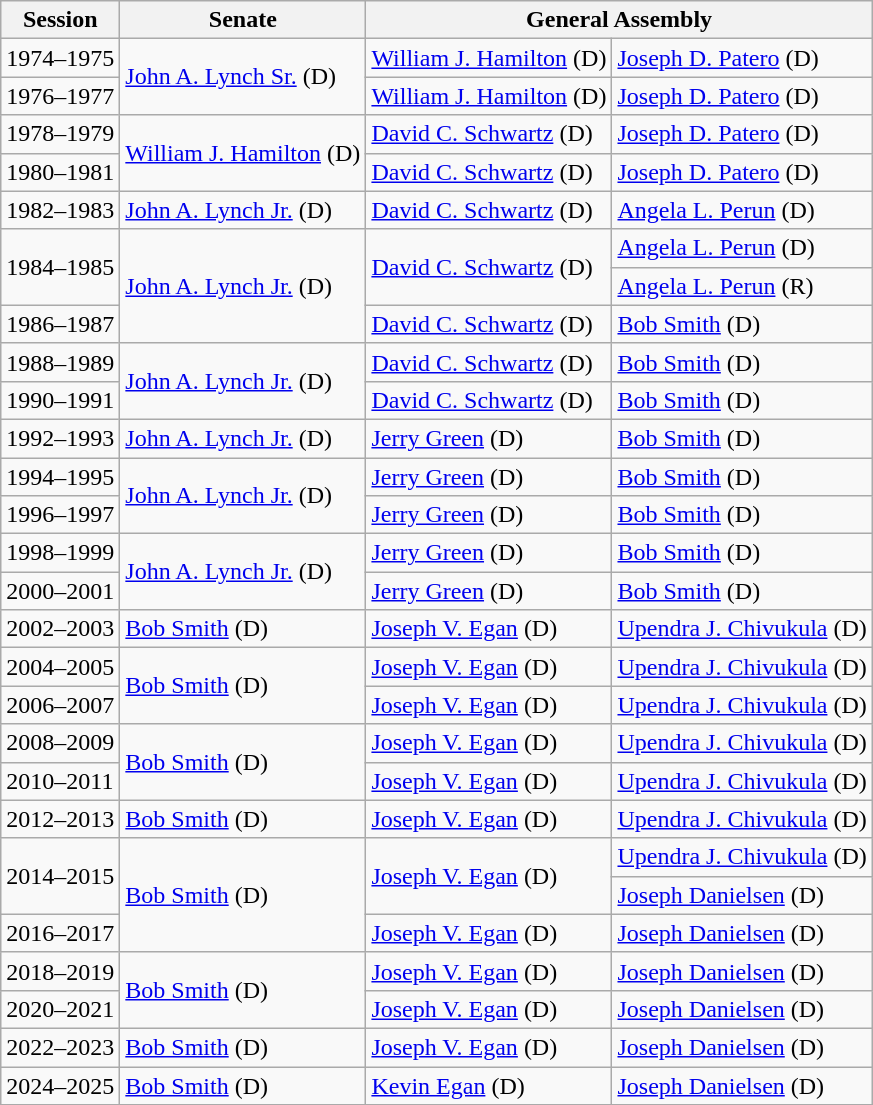<table class="wikitable">
<tr>
<th>Session</th>
<th>Senate</th>
<th colspan=2>General Assembly</th>
</tr>
<tr>
<td>1974–1975</td>
<td rowspan=2 ><a href='#'>John A. Lynch Sr.</a> (D)</td>
<td><a href='#'>William J. Hamilton</a> (D)</td>
<td><a href='#'>Joseph D. Patero</a> (D)</td>
</tr>
<tr>
<td>1976–1977</td>
<td><a href='#'>William J. Hamilton</a> (D)</td>
<td><a href='#'>Joseph D. Patero</a> (D)</td>
</tr>
<tr>
<td>1978–1979</td>
<td rowspan=2 ><a href='#'>William J. Hamilton</a> (D)</td>
<td><a href='#'>David C. Schwartz</a> (D)</td>
<td><a href='#'>Joseph D. Patero</a> (D)</td>
</tr>
<tr>
<td>1980–1981</td>
<td><a href='#'>David C. Schwartz</a> (D)</td>
<td><a href='#'>Joseph D. Patero</a> (D)</td>
</tr>
<tr>
<td>1982–1983</td>
<td><a href='#'>John A. Lynch Jr.</a> (D)</td>
<td><a href='#'>David C. Schwartz</a> (D)</td>
<td><a href='#'>Angela L. Perun</a> (D)</td>
</tr>
<tr>
<td rowspan=2>1984–1985</td>
<td rowspan=3 ><a href='#'>John A. Lynch Jr.</a> (D)</td>
<td rowspan=2 ><a href='#'>David C. Schwartz</a> (D)</td>
<td><a href='#'>Angela L. Perun</a> (D)</td>
</tr>
<tr>
<td><a href='#'>Angela L. Perun</a> (R)</td>
</tr>
<tr>
<td>1986–1987</td>
<td><a href='#'>David C. Schwartz</a> (D)</td>
<td><a href='#'>Bob Smith</a> (D)</td>
</tr>
<tr>
<td>1988–1989</td>
<td !! ! rowspan=2 ><a href='#'>John A. Lynch Jr.</a> (D)</td>
<td><a href='#'>David C. Schwartz</a> (D)</td>
<td><a href='#'>Bob Smith</a> (D)</td>
</tr>
<tr>
<td>1990–1991</td>
<td><a href='#'>David C. Schwartz</a> (D)</td>
<td><a href='#'>Bob Smith</a> (D)</td>
</tr>
<tr>
<td>1992–1993</td>
<td><a href='#'>John A. Lynch Jr.</a> (D)</td>
<td><a href='#'>Jerry Green</a> (D)</td>
<td><a href='#'>Bob Smith</a> (D)</td>
</tr>
<tr>
<td>1994–1995</td>
<td !! ! rowspan=2 ><a href='#'>John A. Lynch Jr.</a> (D)</td>
<td><a href='#'>Jerry Green</a> (D)</td>
<td><a href='#'>Bob Smith</a> (D)</td>
</tr>
<tr>
<td>1996–1997</td>
<td><a href='#'>Jerry Green</a> (D)</td>
<td><a href='#'>Bob Smith</a> (D)</td>
</tr>
<tr>
<td>1998–1999</td>
<td !! ! rowspan=2 ><a href='#'>John A. Lynch Jr.</a> (D)</td>
<td><a href='#'>Jerry Green</a> (D)</td>
<td><a href='#'>Bob Smith</a> (D)</td>
</tr>
<tr>
<td>2000–2001</td>
<td><a href='#'>Jerry Green</a> (D)</td>
<td><a href='#'>Bob Smith</a> (D)</td>
</tr>
<tr>
<td>2002–2003</td>
<td><a href='#'>Bob Smith</a> (D)</td>
<td><a href='#'>Joseph V. Egan</a> (D)</td>
<td><a href='#'>Upendra J. Chivukula</a> (D)</td>
</tr>
<tr>
<td>2004–2005</td>
<td !! ! rowspan=2 ><a href='#'>Bob Smith</a> (D)</td>
<td><a href='#'>Joseph V. Egan</a> (D)</td>
<td><a href='#'>Upendra J. Chivukula</a> (D)</td>
</tr>
<tr>
<td>2006–2007</td>
<td><a href='#'>Joseph V. Egan</a> (D)</td>
<td><a href='#'>Upendra J. Chivukula</a> (D)</td>
</tr>
<tr>
<td>2008–2009</td>
<td !! ! rowspan=2 ><a href='#'>Bob Smith</a> (D)</td>
<td><a href='#'>Joseph V. Egan</a> (D)</td>
<td><a href='#'>Upendra J. Chivukula</a> (D)</td>
</tr>
<tr>
<td>2010–2011</td>
<td><a href='#'>Joseph V. Egan</a> (D)</td>
<td><a href='#'>Upendra J. Chivukula</a> (D)</td>
</tr>
<tr>
<td>2012–2013</td>
<td !! ><a href='#'>Bob Smith</a> (D)</td>
<td><a href='#'>Joseph V. Egan</a> (D)</td>
<td><a href='#'>Upendra J. Chivukula</a> (D)</td>
</tr>
<tr>
<td rowspan=2>2014–2015</td>
<td rowspan=3 ><a href='#'>Bob Smith</a> (D)</td>
<td rowspan=2 ><a href='#'>Joseph V. Egan</a> (D)</td>
<td><a href='#'>Upendra J. Chivukula</a> (D)</td>
</tr>
<tr>
<td><a href='#'>Joseph Danielsen</a> (D)</td>
</tr>
<tr>
<td>2016–2017</td>
<td><a href='#'>Joseph V. Egan</a> (D)</td>
<td><a href='#'>Joseph Danielsen</a> (D)</td>
</tr>
<tr>
<td>2018–2019</td>
<td rowspan=2 ><a href='#'>Bob Smith</a> (D)</td>
<td><a href='#'>Joseph V. Egan</a> (D)</td>
<td><a href='#'>Joseph Danielsen</a> (D)</td>
</tr>
<tr>
<td>2020–2021</td>
<td><a href='#'>Joseph V. Egan</a> (D)</td>
<td><a href='#'>Joseph Danielsen</a> (D)</td>
</tr>
<tr>
<td>2022–2023</td>
<td><a href='#'>Bob Smith</a> (D)</td>
<td><a href='#'>Joseph V. Egan</a> (D)</td>
<td><a href='#'>Joseph Danielsen</a> (D)</td>
</tr>
<tr>
<td>2024–2025</td>
<td><a href='#'>Bob Smith</a> (D)</td>
<td><a href='#'>Kevin Egan</a> (D)</td>
<td><a href='#'>Joseph Danielsen</a> (D)</td>
</tr>
</table>
